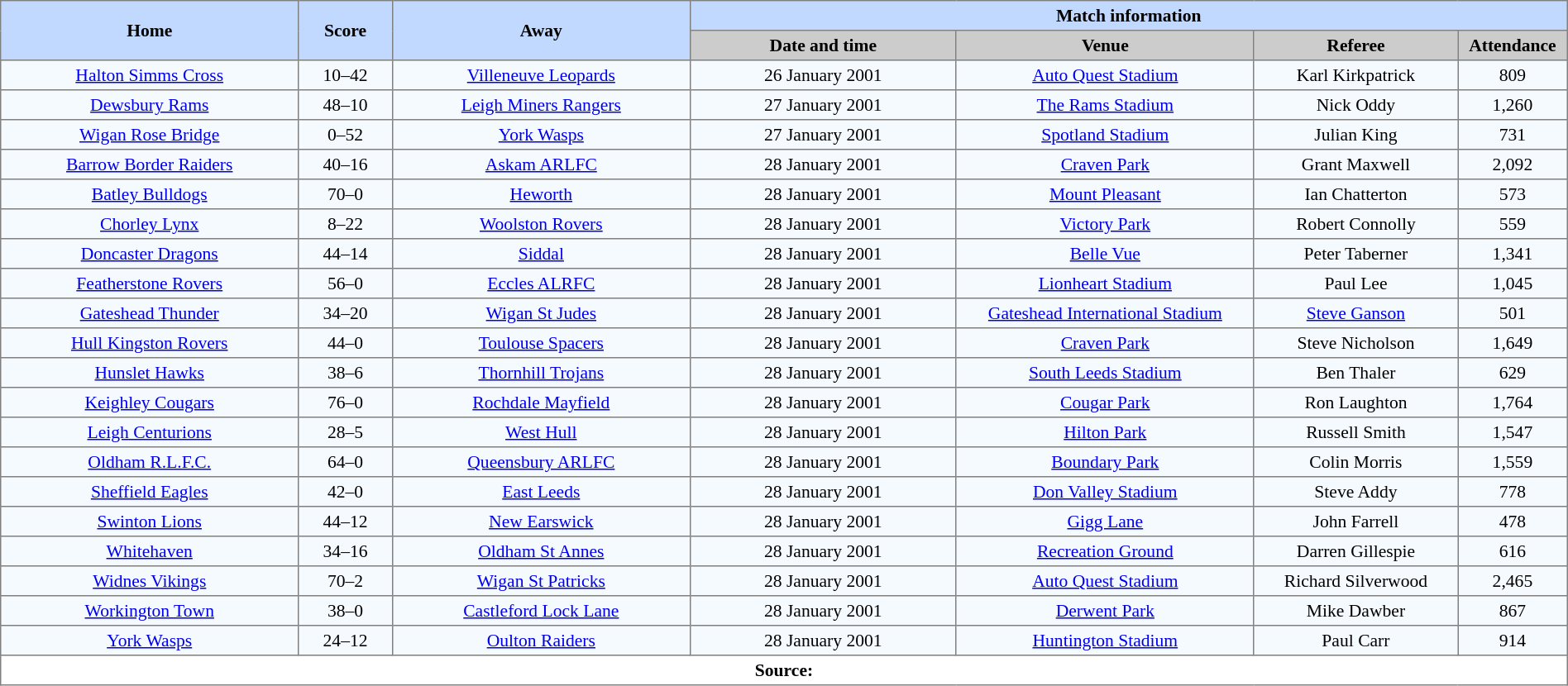<table border=1 style="border-collapse:collapse; font-size:90%; text-align:center;" cellpadding=3 cellspacing=0 width=100%>
<tr bgcolor=#C1D8FF>
<th rowspan=2 width=19%>Home</th>
<th rowspan=2 width=6%>Score</th>
<th rowspan=2 width=19%>Away</th>
<th colspan=6>Match information</th>
</tr>
<tr bgcolor=#CCCCCC>
<th width=17%>Date and time</th>
<th width=19%>Venue</th>
<th width=13%>Referee</th>
<th width=7%>Attendance</th>
</tr>
<tr bgcolor=#F5FAFF>
<td><a href='#'>Halton Simms Cross</a></td>
<td>10–42</td>
<td><a href='#'>Villeneuve Leopards</a></td>
<td>26 January 2001</td>
<td><a href='#'>Auto Quest Stadium</a></td>
<td>Karl Kirkpatrick</td>
<td>809</td>
</tr>
<tr bgcolor=#F5FAFF>
<td><a href='#'>Dewsbury Rams</a></td>
<td>48–10</td>
<td><a href='#'>Leigh Miners Rangers</a></td>
<td>27 January 2001</td>
<td><a href='#'>The Rams Stadium</a></td>
<td>Nick Oddy</td>
<td>1,260</td>
</tr>
<tr bgcolor=#F5FAFF>
<td><a href='#'>Wigan Rose Bridge</a></td>
<td>0–52</td>
<td><a href='#'>York Wasps</a></td>
<td>27 January 2001</td>
<td><a href='#'>Spotland Stadium</a></td>
<td>Julian King</td>
<td>731</td>
</tr>
<tr bgcolor=#F5FAFF>
<td><a href='#'>Barrow Border Raiders</a></td>
<td>40–16</td>
<td><a href='#'>Askam ARLFC</a></td>
<td>28 January 2001</td>
<td><a href='#'>Craven Park</a></td>
<td>Grant Maxwell</td>
<td>2,092</td>
</tr>
<tr bgcolor=#F5FAFF>
<td><a href='#'>Batley Bulldogs</a></td>
<td>70–0</td>
<td><a href='#'>Heworth</a></td>
<td>28 January 2001</td>
<td><a href='#'>Mount Pleasant</a></td>
<td>Ian Chatterton</td>
<td>573</td>
</tr>
<tr bgcolor=#F5FAFF>
<td><a href='#'>Chorley Lynx</a></td>
<td>8–22</td>
<td><a href='#'>Woolston Rovers</a></td>
<td>28 January 2001</td>
<td><a href='#'>Victory Park</a></td>
<td>Robert Connolly</td>
<td>559</td>
</tr>
<tr bgcolor=#F5FAFF>
<td><a href='#'>Doncaster Dragons</a></td>
<td>44–14</td>
<td><a href='#'>Siddal</a></td>
<td>28 January 2001</td>
<td><a href='#'>Belle Vue</a></td>
<td>Peter Taberner</td>
<td>1,341</td>
</tr>
<tr bgcolor=#F5FAFF>
<td><a href='#'>Featherstone Rovers</a></td>
<td>56–0</td>
<td><a href='#'>Eccles ALRFC</a></td>
<td>28 January 2001</td>
<td><a href='#'>Lionheart Stadium</a></td>
<td>Paul Lee</td>
<td>1,045</td>
</tr>
<tr bgcolor=#F5FAFF>
<td><a href='#'>Gateshead Thunder</a></td>
<td>34–20</td>
<td><a href='#'>Wigan St Judes</a></td>
<td>28 January 2001</td>
<td><a href='#'>Gateshead International Stadium</a></td>
<td><a href='#'>Steve Ganson</a></td>
<td>501</td>
</tr>
<tr bgcolor=#F5FAFF>
<td><a href='#'>Hull Kingston Rovers</a></td>
<td>44–0</td>
<td><a href='#'>Toulouse Spacers</a></td>
<td>28 January 2001</td>
<td><a href='#'>Craven Park</a></td>
<td>Steve Nicholson</td>
<td>1,649</td>
</tr>
<tr bgcolor=#F5FAFF>
<td><a href='#'>Hunslet Hawks</a></td>
<td>38–6</td>
<td><a href='#'>Thornhill Trojans</a></td>
<td>28 January 2001</td>
<td><a href='#'>South Leeds Stadium</a></td>
<td>Ben Thaler</td>
<td>629</td>
</tr>
<tr bgcolor=#F5FAFF>
<td><a href='#'>Keighley Cougars</a></td>
<td>76–0</td>
<td><a href='#'>Rochdale Mayfield</a></td>
<td>28 January 2001</td>
<td><a href='#'>Cougar Park</a></td>
<td>Ron Laughton</td>
<td>1,764</td>
</tr>
<tr bgcolor=#F5FAFF>
<td><a href='#'>Leigh Centurions</a></td>
<td>28–5</td>
<td><a href='#'>West Hull</a></td>
<td>28 January 2001</td>
<td><a href='#'>Hilton Park</a></td>
<td>Russell Smith</td>
<td>1,547</td>
</tr>
<tr bgcolor=#F5FAFF>
<td><a href='#'>Oldham R.L.F.C.</a></td>
<td>64–0</td>
<td><a href='#'>Queensbury ARLFC</a></td>
<td>28 January 2001</td>
<td><a href='#'>Boundary Park</a></td>
<td>Colin Morris</td>
<td>1,559</td>
</tr>
<tr bgcolor=#F5FAFF>
<td><a href='#'>Sheffield Eagles</a></td>
<td>42–0</td>
<td><a href='#'>East Leeds</a></td>
<td>28 January 2001</td>
<td><a href='#'>Don Valley Stadium</a></td>
<td>Steve Addy</td>
<td>778</td>
</tr>
<tr bgcolor=#F5FAFF>
<td><a href='#'>Swinton Lions</a></td>
<td>44–12</td>
<td><a href='#'>New Earswick</a></td>
<td>28 January 2001</td>
<td><a href='#'>Gigg Lane</a></td>
<td>John Farrell</td>
<td>478</td>
</tr>
<tr bgcolor=#F5FAFF>
<td><a href='#'>Whitehaven</a></td>
<td>34–16</td>
<td><a href='#'>Oldham St Annes</a></td>
<td>28 January 2001</td>
<td><a href='#'>Recreation Ground</a></td>
<td>Darren Gillespie</td>
<td>616</td>
</tr>
<tr bgcolor=#F5FAFF>
<td><a href='#'>Widnes Vikings</a></td>
<td>70–2</td>
<td><a href='#'>Wigan St Patricks</a></td>
<td>28 January 2001</td>
<td><a href='#'>Auto Quest Stadium</a></td>
<td>Richard Silverwood</td>
<td>2,465</td>
</tr>
<tr bgcolor=#F5FAFF>
<td><a href='#'>Workington Town</a></td>
<td>38–0</td>
<td><a href='#'>Castleford Lock Lane</a></td>
<td>28 January 2001</td>
<td><a href='#'>Derwent Park</a></td>
<td>Mike Dawber</td>
<td>867</td>
</tr>
<tr bgcolor=#F5FAFF>
<td><a href='#'>York Wasps</a></td>
<td>24–12</td>
<td><a href='#'>Oulton Raiders</a></td>
<td>28 January 2001</td>
<td><a href='#'>Huntington Stadium</a></td>
<td>Paul Carr</td>
<td>914</td>
</tr>
<tr>
<th colspan=7>Source:</th>
</tr>
</table>
